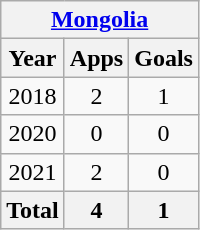<table class="wikitable" style="text-align:center">
<tr>
<th colspan=3><a href='#'>Mongolia</a></th>
</tr>
<tr>
<th>Year</th>
<th>Apps</th>
<th>Goals</th>
</tr>
<tr>
<td>2018</td>
<td>2</td>
<td>1</td>
</tr>
<tr>
<td>2020</td>
<td>0</td>
<td>0</td>
</tr>
<tr>
<td>2021</td>
<td>2</td>
<td>0</td>
</tr>
<tr>
<th>Total</th>
<th>4</th>
<th>1</th>
</tr>
</table>
